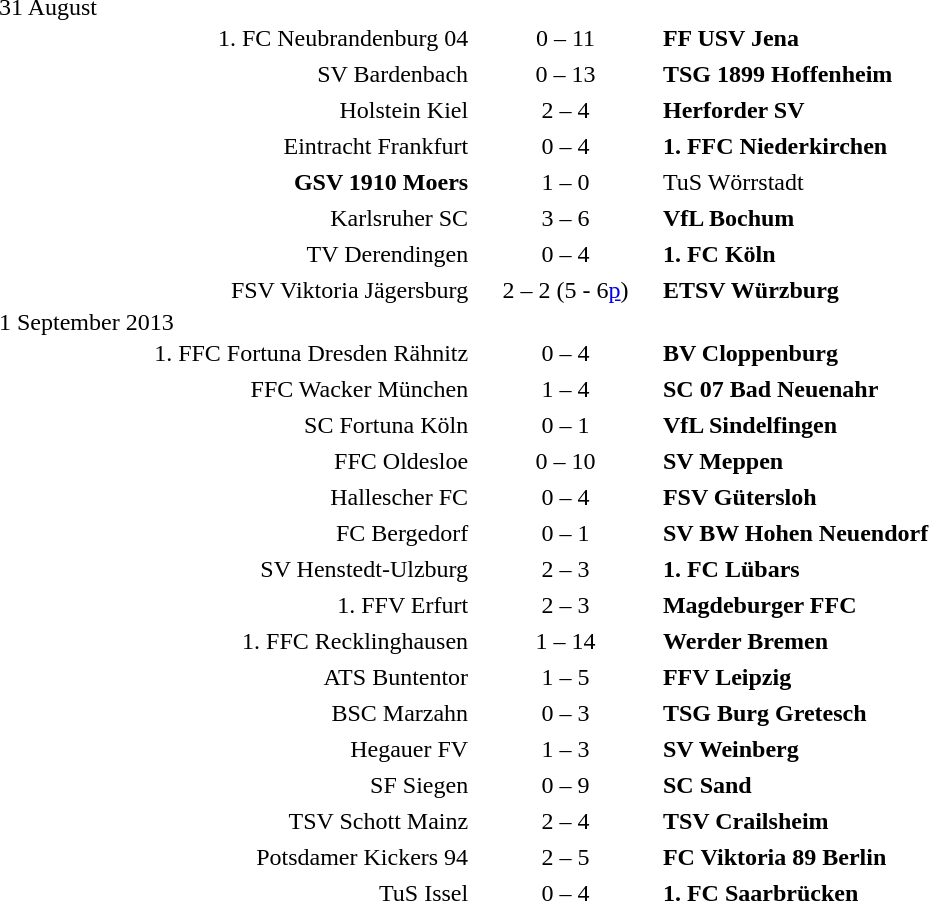<table width=100% cellspacing=1>
<tr>
<th width=25%></th>
<th width=10%></th>
<th width=25%></th>
<th></th>
</tr>
<tr>
<td>31 August</td>
</tr>
<tr>
<td align=right>1. FC Neubrandenburg 04</td>
<td align=center>0 – 11</td>
<td><strong>FF USV Jena</strong></td>
</tr>
<tr>
<td></td>
</tr>
<tr>
<td align=right>SV Bardenbach</td>
<td align=center>0 – 13</td>
<td><strong> TSG 1899 Hoffenheim</strong></td>
</tr>
<tr>
<td></td>
</tr>
<tr>
<td align=right>Holstein Kiel</td>
<td align=center>2 – 4</td>
<td><strong>Herforder SV</strong></td>
</tr>
<tr>
<td></td>
</tr>
<tr>
<td align=right>Eintracht Frankfurt</td>
<td align=center>0 – 4</td>
<td><strong>1. FFC Niederkirchen</strong></td>
</tr>
<tr>
<td></td>
</tr>
<tr>
<td align=right><strong>GSV 1910 Moers</strong></td>
<td align=center>1 – 0</td>
<td>TuS Wörrstadt</td>
</tr>
<tr>
<td></td>
</tr>
<tr>
<td align=right>Karlsruher SC</td>
<td align=center>3 – 6</td>
<td><strong>VfL Bochum</strong></td>
</tr>
<tr>
<td></td>
</tr>
<tr>
<td align=right>TV Derendingen</td>
<td align=center>0 – 4</td>
<td><strong>1. FC Köln</strong></td>
</tr>
<tr>
<td></td>
</tr>
<tr>
<td align=right>FSV Viktoria Jägersburg</td>
<td align=center>2 – 2 (5 - 6<a href='#'>p</a>)</td>
<td><strong> ETSV Würzburg</strong></td>
</tr>
<tr>
<td>1 September 2013</td>
</tr>
<tr>
<td align=right>1. FFC Fortuna Dresden Rähnitz</td>
<td align=center>0 – 4</td>
<td><strong> BV Cloppenburg</strong></td>
</tr>
<tr>
<td></td>
</tr>
<tr>
<td align=right>FFC Wacker München</td>
<td align=center>1 – 4</td>
<td><strong> SC 07 Bad Neuenahr</strong></td>
</tr>
<tr>
<td></td>
</tr>
<tr>
<td align=right>SC Fortuna Köln</td>
<td align=center>0 – 1 </td>
<td><strong>VfL Sindelfingen</strong></td>
</tr>
<tr>
<td></td>
</tr>
<tr>
<td align=right>FFC Oldesloe</td>
<td align=center>0 – 10</td>
<td><strong>SV Meppen</strong></td>
</tr>
<tr>
<td></td>
</tr>
<tr>
<td align=right>Hallescher FC</td>
<td align=center>0 – 4</td>
<td><strong>FSV Gütersloh</strong></td>
</tr>
<tr>
<td></td>
</tr>
<tr>
<td align=right>FC Bergedorf</td>
<td align=center>0 – 1 </td>
<td><strong>SV BW Hohen Neuendorf</strong></td>
</tr>
<tr>
<td></td>
</tr>
<tr>
<td align=right>SV Henstedt-Ulzburg</td>
<td align=center>2 – 3 </td>
<td><strong>1. FC Lübars</strong></td>
</tr>
<tr>
<td></td>
</tr>
<tr>
<td align=right>1. FFV Erfurt</td>
<td align=center>2 – 3</td>
<td><strong>Magdeburger FFC</strong></td>
</tr>
<tr>
<td></td>
</tr>
<tr>
<td align=right>1. FFC Recklinghausen</td>
<td align=center>1 – 14</td>
<td><strong>Werder Bremen</strong></td>
</tr>
<tr>
<td></td>
</tr>
<tr>
<td align=right>ATS Buntentor</td>
<td align=center>1 – 5</td>
<td><strong>FFV Leipzig</strong></td>
</tr>
<tr>
<td></td>
</tr>
<tr>
<td align=right>BSC Marzahn</td>
<td align=center>0 – 3</td>
<td><strong>TSG Burg Gretesch</strong></td>
</tr>
<tr>
<td></td>
</tr>
<tr>
<td align=right>Hegauer FV</td>
<td align=center>1 – 3</td>
<td><strong>SV Weinberg</strong></td>
</tr>
<tr>
<td></td>
</tr>
<tr>
<td align=right>SF Siegen</td>
<td align=center>0 – 9</td>
<td><strong>SC Sand</strong></td>
</tr>
<tr>
<td></td>
</tr>
<tr>
<td align=right>TSV Schott Mainz</td>
<td align=center>2 – 4</td>
<td><strong>TSV Crailsheim</strong></td>
</tr>
<tr>
<td></td>
</tr>
<tr>
<td align=right>Potsdamer Kickers 94</td>
<td align=center>2 – 5</td>
<td><strong>FC Viktoria 89 Berlin</strong></td>
</tr>
<tr>
<td></td>
</tr>
<tr>
<td align=right>TuS Issel</td>
<td align=center>0 – 4</td>
<td><strong>1. FC Saarbrücken</strong></td>
</tr>
<tr>
</tr>
</table>
